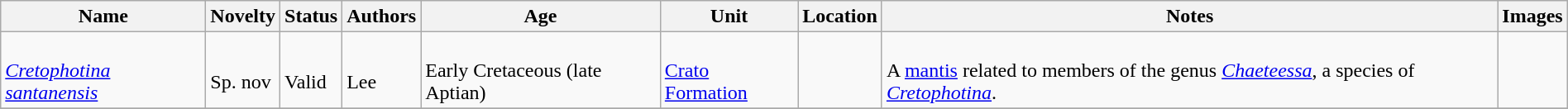<table class="wikitable sortable" align="center" width="100%">
<tr>
<th>Name</th>
<th>Novelty</th>
<th>Status</th>
<th>Authors</th>
<th>Age</th>
<th>Unit</th>
<th>Location</th>
<th>Notes</th>
<th>Images</th>
</tr>
<tr>
<td><br><em><a href='#'>Cretophotina santanensis</a></em></td>
<td><br>Sp. nov</td>
<td><br>Valid</td>
<td><br>Lee</td>
<td><br>Early Cretaceous (late Aptian)</td>
<td><br><a href='#'>Crato Formation</a></td>
<td><br></td>
<td><br>A <a href='#'>mantis</a> related to members of the genus <em><a href='#'>Chaeteessa</a></em>, a species of <em><a href='#'>Cretophotina</a></em>.</td>
<td></td>
</tr>
<tr>
</tr>
</table>
